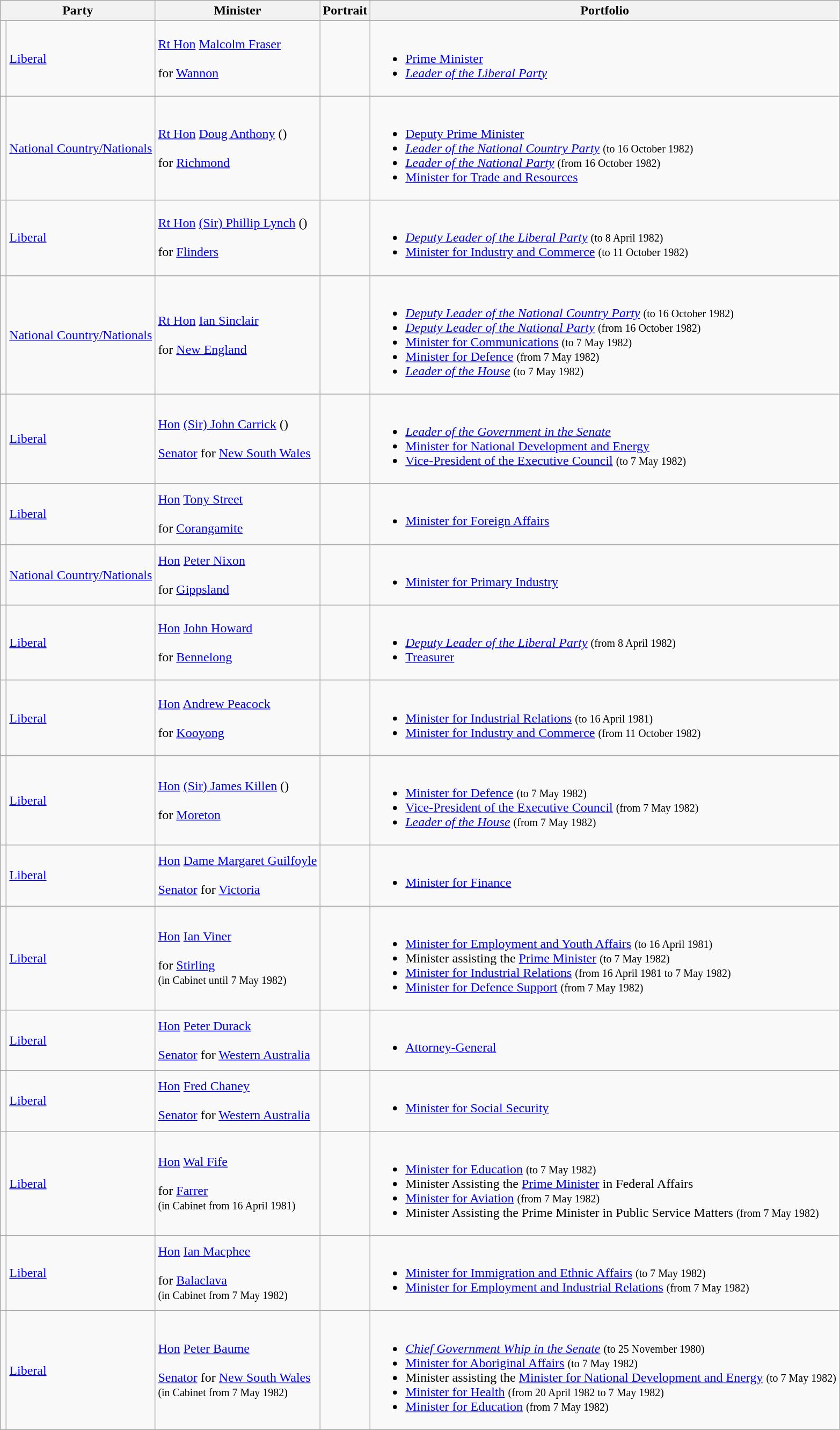<table class="wikitable sortable">
<tr>
<th colspan="2">Party</th>
<th>Minister</th>
<th>Portrait</th>
<th>Portfolio</th>
</tr>
<tr>
<td></td>
<td><a href='#'>Liberal</a></td>
<td><a href='#'>Rt Hon</a> <a href='#'>Malcolm Fraser</a>  <br><br> for <a href='#'>Wannon</a> <br></td>
<td></td>
<td><br><ul><li><a href='#'>Prime Minister</a></li><li><em><a href='#'>Leader of the Liberal Party</a></em></li></ul></td>
</tr>
<tr>
<td></td>
<td><a href='#'>National Country/Nationals</a></td>
<td><a href='#'>Rt Hon</a> <a href='#'>Doug Anthony</a> () <br><br> for <a href='#'>Richmond</a> <br></td>
<td></td>
<td><br><ul><li><a href='#'>Deputy Prime Minister</a></li><li><em><a href='#'>Leader of the National Country Party</a></em> <small>(to 16 October 1982)</small></li><li><em><a href='#'>Leader of the National Party</a></em> <small>(from 16 October 1982)</small></li><li><a href='#'>Minister for Trade and Resources</a></li></ul></td>
</tr>
<tr>
<td></td>
<td><a href='#'>Liberal</a></td>
<td><a href='#'>Rt Hon</a> <a href='#'>(Sir) Phillip Lynch</a> () <br><br> for <a href='#'>Flinders</a> <br></td>
<td></td>
<td><br><ul><li><em><a href='#'>Deputy Leader of the Liberal Party</a></em> <small>(to 8 April 1982)</small></li><li><a href='#'>Minister for Industry and Commerce</a> <small>(to 11 October 1982)</small></li></ul></td>
</tr>
<tr>
<td></td>
<td><a href='#'>National Country/Nationals</a></td>
<td><a href='#'>Rt Hon</a> <a href='#'>Ian Sinclair</a> <br><br> for <a href='#'>New England</a> <br></td>
<td></td>
<td><br><ul><li><em><a href='#'>Deputy Leader of the National Country Party</a></em> <small>(to 16 October 1982)</small></li><li><em><a href='#'>Deputy Leader of the National Party</a></em> <small>(from 16 October 1982)</small></li><li><a href='#'>Minister for Communications</a> <small>(to 7 May 1982)</small></li><li><a href='#'>Minister for Defence</a> <small>(from 7 May 1982)</small></li><li><em><a href='#'>Leader of the House</a></em> <small>(to 7 May 1982)</small></li></ul></td>
</tr>
<tr>
<td></td>
<td><a href='#'>Liberal</a></td>
<td><a href='#'>Hon</a> <a href='#'>(Sir) John Carrick</a> () <br><br><a href='#'>Senator</a> for <a href='#'>New South Wales</a> <br></td>
<td></td>
<td><br><ul><li><em><a href='#'>Leader of the Government in the Senate</a></em></li><li><a href='#'>Minister for National Development and Energy</a></li><li><a href='#'>Vice-President of the Executive Council</a> <small>(to 7 May 1982)</small></li></ul></td>
</tr>
<tr>
<td></td>
<td><a href='#'>Liberal</a></td>
<td><a href='#'>Hon</a> <a href='#'>Tony Street</a> <br><br> for <a href='#'>Corangamite</a> <br></td>
<td></td>
<td><br><ul><li><a href='#'>Minister for Foreign Affairs</a></li></ul></td>
</tr>
<tr>
<td></td>
<td><a href='#'>National Country/Nationals</a></td>
<td><a href='#'>Hon</a> <a href='#'>Peter Nixon</a> <br><br> for <a href='#'>Gippsland</a> <br></td>
<td></td>
<td><br><ul><li><a href='#'>Minister for Primary Industry</a></li></ul></td>
</tr>
<tr>
<td></td>
<td><a href='#'>Liberal</a></td>
<td><a href='#'>Hon</a> <a href='#'>John Howard</a> <br><br> for <a href='#'>Bennelong</a> <br></td>
<td></td>
<td><br><ul><li><em><a href='#'>Deputy Leader of the Liberal Party</a></em> <small>(from 8 April 1982)</small></li><li><a href='#'>Treasurer</a></li></ul></td>
</tr>
<tr>
<td></td>
<td><a href='#'>Liberal</a></td>
<td><a href='#'>Hon</a> <a href='#'>Andrew Peacock</a> <br><br> for <a href='#'>Kooyong</a> <br></td>
<td></td>
<td><br><ul><li><a href='#'>Minister for Industrial Relations</a> <small>(to 16 April 1981)</small></li><li><a href='#'>Minister for Industry and Commerce</a> <small>(from 11 October 1982)</small></li></ul></td>
</tr>
<tr>
<td></td>
<td><a href='#'>Liberal</a></td>
<td><a href='#'>Hon</a> <a href='#'>(Sir) James Killen</a> () <br><br> for <a href='#'>Moreton</a> <br></td>
<td></td>
<td><br><ul><li><a href='#'>Minister for Defence</a> <small>(to 7 May 1982)</small></li><li><a href='#'>Vice-President of the Executive Council</a> <small>(from 7 May 1982)</small></li><li><em><a href='#'>Leader of the House</a></em> <small>(from 7 May 1982)</small></li></ul></td>
</tr>
<tr>
<td></td>
<td><a href='#'>Liberal</a></td>
<td><a href='#'>Hon</a> <a href='#'>Dame Margaret Guilfoyle</a>  <br><br><a href='#'>Senator</a> for <a href='#'>Victoria</a> <br></td>
<td></td>
<td><br><ul><li><a href='#'>Minister for Finance</a></li></ul></td>
</tr>
<tr>
<td></td>
<td><a href='#'>Liberal</a></td>
<td><a href='#'>Hon</a> <a href='#'>Ian Viner</a> <br><br> for <a href='#'>Stirling</a> <br>
<small>(in Cabinet until 7 May 1982)</small></td>
<td></td>
<td><br><ul><li><a href='#'>Minister for Employment and Youth Affairs</a> <small>(to 16 April 1981)</small></li><li>Minister assisting the <a href='#'>Prime Minister</a> <small>(to 7 May 1982)</small></li><li><a href='#'>Minister for Industrial Relations</a> <small>(from 16 April 1981 to 7 May 1982)</small></li><li><a href='#'>Minister for Defence Support</a> <small>(from 7 May 1982)</small></li></ul></td>
</tr>
<tr>
<td></td>
<td><a href='#'>Liberal</a></td>
<td><a href='#'>Hon</a> <a href='#'>Peter Durack</a>  <br><br><a href='#'>Senator</a> for <a href='#'>Western Australia</a> <br></td>
<td></td>
<td><br><ul><li><a href='#'>Attorney-General</a></li></ul></td>
</tr>
<tr>
<td></td>
<td><a href='#'>Liberal</a></td>
<td><a href='#'>Hon</a> <a href='#'>Fred Chaney</a> <br><br><a href='#'>Senator</a> for <a href='#'>Western Australia</a> <br></td>
<td></td>
<td><br><ul><li><a href='#'>Minister for Social Security</a></li></ul></td>
</tr>
<tr>
<td></td>
<td><a href='#'>Liberal</a></td>
<td><a href='#'>Hon</a> <a href='#'>Wal Fife</a> <br><br> for <a href='#'>Farrer</a> <br>
<small>(in Cabinet from 16 April 1981)</small></td>
<td></td>
<td><br><ul><li><a href='#'>Minister for Education</a> <small>(to 7 May 1982)</small></li><li>Minister Assisting the <a href='#'>Prime Minister</a> in Federal Affairs</li><li><a href='#'>Minister for Aviation</a> <small>(from 7 May 1982)</small></li><li>Minister Assisting the Prime Minister in Public Service Matters <small>(from 7 May 1982)</small></li></ul></td>
</tr>
<tr>
<td></td>
<td><a href='#'>Liberal</a></td>
<td><a href='#'>Hon</a> <a href='#'>Ian Macphee</a> <br><br> for <a href='#'>Balaclava</a> <br>
<small>(in Cabinet from 7 May 1982)</small></td>
<td></td>
<td><br><ul><li><a href='#'>Minister for Immigration and Ethnic Affairs</a> <small>(to 7 May 1982)</small></li><li><a href='#'>Minister for Employment and Industrial Relations</a> <small>(from 7 May 1982)</small></li></ul></td>
</tr>
<tr>
<td></td>
<td><a href='#'>Liberal</a></td>
<td><a href='#'>Hon</a> <a href='#'>Peter Baume</a> <br><br><a href='#'>Senator</a> for <a href='#'>New South Wales</a> <br>
<small>(in Cabinet from 7 May 1982)</small></td>
<td></td>
<td><br><ul><li><em><a href='#'>Chief Government Whip in the Senate</a></em> <small>(to 25 November 1980)</small></li><li><a href='#'>Minister for Aboriginal Affairs</a> <small>(to 7 May 1982)</small></li><li>Minister assisting the <a href='#'>Minister for National Development and Energy</a> <small>(to 7 May 1982)</small></li><li><a href='#'>Minister for Health</a> <small>(from 20 April 1982 to 7 May 1982)</small></li><li><a href='#'>Minister for Education</a> <small>(from 7 May 1982)</small></li></ul></td>
</tr>
</table>
